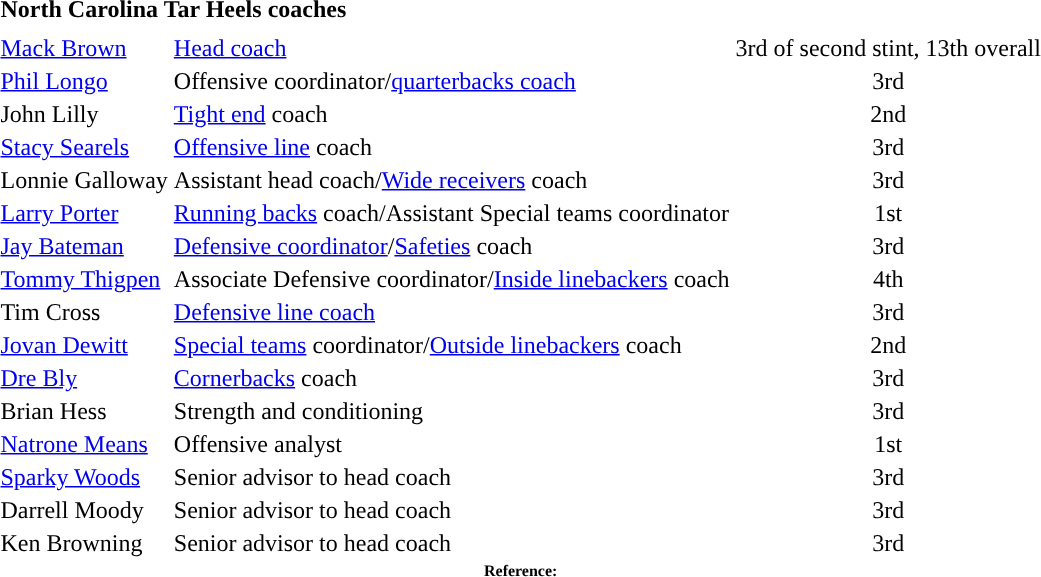<table class="toccolours" style="text-align: left;">
<tr>
<td colspan="9"><strong>North Carolina Tar Heels coaches</strong></td>
</tr>
<tr>
<td style="font-size: 95%;" valign="top"></td>
</tr>
<tr>
<td><a href='#'>Mack Brown</a></td>
<td><a href='#'>Head coach</a></td>
<td align=center>3rd of second stint, 13th overall</td>
</tr>
<tr>
<td><a href='#'>Phil Longo</a></td>
<td>Offensive coordinator/<a href='#'>quarterbacks coach</a></td>
<td align=center>3rd</td>
</tr>
<tr>
<td>John Lilly</td>
<td><a href='#'>Tight end</a> coach</td>
<td align=center>2nd</td>
</tr>
<tr>
<td><a href='#'>Stacy Searels</a></td>
<td><a href='#'>Offensive line</a> coach</td>
<td align=center>3rd</td>
</tr>
<tr>
<td>Lonnie Galloway</td>
<td>Assistant head coach/<a href='#'>Wide receivers</a> coach</td>
<td align=center>3rd</td>
</tr>
<tr>
<td><a href='#'>Larry Porter</a></td>
<td><a href='#'>Running backs</a> coach/Assistant Special teams coordinator</td>
<td align=center>1st</td>
</tr>
<tr>
<td><a href='#'>Jay Bateman</a></td>
<td><a href='#'>Defensive coordinator</a>/<a href='#'>Safeties</a> coach</td>
<td align=center>3rd</td>
</tr>
<tr>
<td><a href='#'>Tommy Thigpen</a></td>
<td>Associate Defensive coordinator/<a href='#'>Inside linebackers</a> coach</td>
<td align=center>4th</td>
</tr>
<tr>
<td>Tim Cross</td>
<td><a href='#'>Defensive line coach</a></td>
<td align=center>3rd</td>
</tr>
<tr>
<td><a href='#'>Jovan Dewitt</a></td>
<td><a href='#'>Special teams</a> coordinator/<a href='#'>Outside linebackers</a> coach</td>
<td align=center>2nd</td>
</tr>
<tr>
<td><a href='#'>Dre Bly</a></td>
<td><a href='#'>Cornerbacks</a> coach</td>
<td align=center>3rd</td>
</tr>
<tr>
<td>Brian Hess</td>
<td>Strength and conditioning</td>
<td align=center>3rd</td>
</tr>
<tr>
<td><a href='#'>Natrone Means</a></td>
<td>Offensive analyst</td>
<td align=center>1st</td>
</tr>
<tr>
<td><a href='#'>Sparky Woods</a></td>
<td>Senior advisor to head coach</td>
<td align=center>3rd</td>
</tr>
<tr>
<td>Darrell Moody</td>
<td>Senior advisor to head coach</td>
<td align=center>3rd</td>
</tr>
<tr>
<td>Ken Browning</td>
<td>Senior advisor to head coach</td>
<td align=center>3rd</td>
</tr>
<tr>
<td colspan="4"  style="font-size:8pt; text-align:center;"><strong>Reference:</strong></td>
</tr>
</table>
